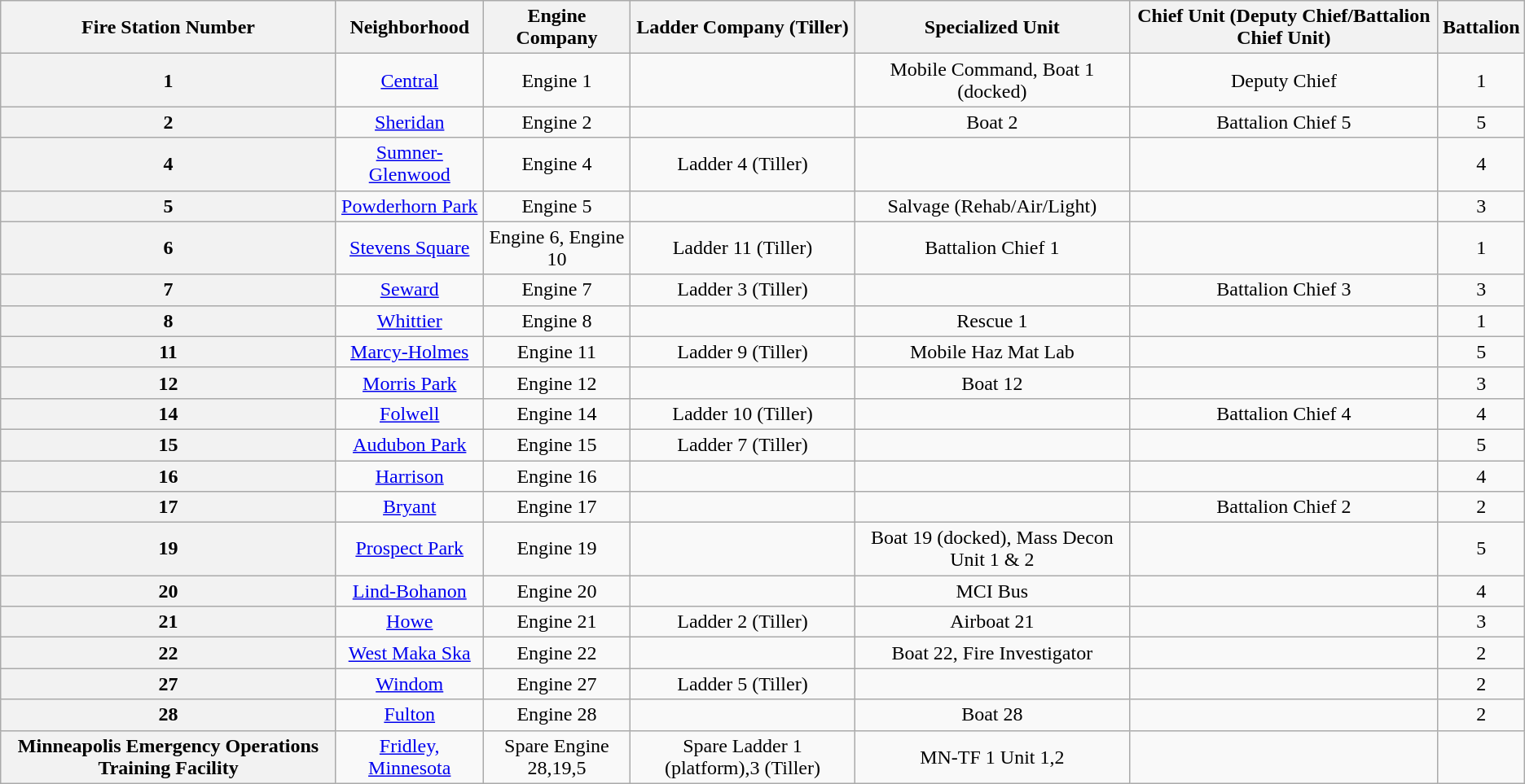<table class=wikitable style="text-align:center;">
<tr>
<th>Fire Station Number</th>
<th>Neighborhood</th>
<th>Engine Company</th>
<th>Ladder Company (Tiller)</th>
<th>Specialized  Unit</th>
<th>Chief Unit (Deputy Chief/Battalion Chief Unit)</th>
<th>Battalion</th>
</tr>
<tr>
<th>1</th>
<td><a href='#'>Central</a></td>
<td>Engine 1</td>
<td></td>
<td>Mobile Command,   Boat 1 (docked)</td>
<td>Deputy Chief</td>
<td>1</td>
</tr>
<tr>
<th>2</th>
<td><a href='#'>Sheridan</a></td>
<td>Engine 2</td>
<td></td>
<td>Boat 2</td>
<td>Battalion Chief 5</td>
<td>5</td>
</tr>
<tr>
<th>4</th>
<td><a href='#'>Sumner-Glenwood</a></td>
<td>Engine 4</td>
<td>Ladder 4 (Tiller)</td>
<td></td>
<td></td>
<td>4</td>
</tr>
<tr>
<th>5</th>
<td><a href='#'>Powderhorn Park</a></td>
<td>Engine 5</td>
<td></td>
<td>Salvage (Rehab/Air/Light)</td>
<td></td>
<td>3</td>
</tr>
<tr>
<th>6</th>
<td><a href='#'>Stevens Square</a></td>
<td>Engine 6, Engine 10</td>
<td>Ladder 11 (Tiller)</td>
<td>Battalion Chief 1</td>
<td></td>
<td>1</td>
</tr>
<tr>
<th>7</th>
<td><a href='#'>Seward</a></td>
<td>Engine 7</td>
<td>Ladder 3 (Tiller)</td>
<td></td>
<td>Battalion Chief 3</td>
<td>3</td>
</tr>
<tr>
<th>8</th>
<td><a href='#'>Whittier</a></td>
<td>Engine 8</td>
<td></td>
<td>Rescue 1</td>
<td></td>
<td>1</td>
</tr>
<tr>
<th>11</th>
<td><a href='#'>Marcy-Holmes</a></td>
<td>Engine 11</td>
<td>Ladder 9 (Tiller)</td>
<td>Mobile Haz Mat Lab</td>
<td></td>
<td>5</td>
</tr>
<tr>
<th>12</th>
<td><a href='#'>Morris Park</a></td>
<td>Engine 12</td>
<td></td>
<td>Boat 12</td>
<td></td>
<td>3</td>
</tr>
<tr>
<th>14</th>
<td><a href='#'>Folwell</a></td>
<td>Engine 14</td>
<td>Ladder 10 (Tiller)</td>
<td></td>
<td>Battalion Chief 4</td>
<td>4</td>
</tr>
<tr>
<th>15</th>
<td><a href='#'>Audubon Park</a></td>
<td>Engine 15</td>
<td>Ladder 7 (Tiller)</td>
<td></td>
<td></td>
<td>5</td>
</tr>
<tr>
<th>16</th>
<td><a href='#'>Harrison</a></td>
<td>Engine 16</td>
<td></td>
<td></td>
<td></td>
<td>4</td>
</tr>
<tr>
<th>17</th>
<td><a href='#'>Bryant</a></td>
<td>Engine 17</td>
<td></td>
<td></td>
<td>Battalion Chief 2</td>
<td>2</td>
</tr>
<tr>
<th>19</th>
<td><a href='#'>Prospect Park</a></td>
<td>Engine 19</td>
<td></td>
<td>Boat 19 (docked), Mass Decon Unit 1 & 2</td>
<td></td>
<td>5</td>
</tr>
<tr>
<th>20</th>
<td><a href='#'>Lind-Bohanon</a></td>
<td>Engine 20</td>
<td></td>
<td>MCI Bus</td>
<td></td>
<td>4</td>
</tr>
<tr>
<th>21</th>
<td><a href='#'>Howe</a></td>
<td>Engine 21</td>
<td>Ladder 2 (Tiller)</td>
<td>Airboat 21</td>
<td></td>
<td>3</td>
</tr>
<tr>
<th>22</th>
<td><a href='#'>West Maka Ska</a></td>
<td>Engine 22</td>
<td></td>
<td>Boat 22, Fire Investigator</td>
<td></td>
<td>2</td>
</tr>
<tr>
<th>27</th>
<td><a href='#'>Windom</a></td>
<td>Engine 27</td>
<td>Ladder 5 (Tiller)</td>
<td></td>
<td></td>
<td>2</td>
</tr>
<tr>
<th>28</th>
<td><a href='#'>Fulton</a></td>
<td>Engine 28</td>
<td></td>
<td>Boat 28</td>
<td></td>
<td>2</td>
</tr>
<tr>
<th>Minneapolis Emergency Operations Training Facility</th>
<td><a href='#'>Fridley, Minnesota</a></td>
<td>Spare Engine 28,19,5</td>
<td>Spare Ladder 1 (platform),3 (Tiller)</td>
<td>MN-TF 1 Unit 1,2</td>
<td></td>
</tr>
</table>
